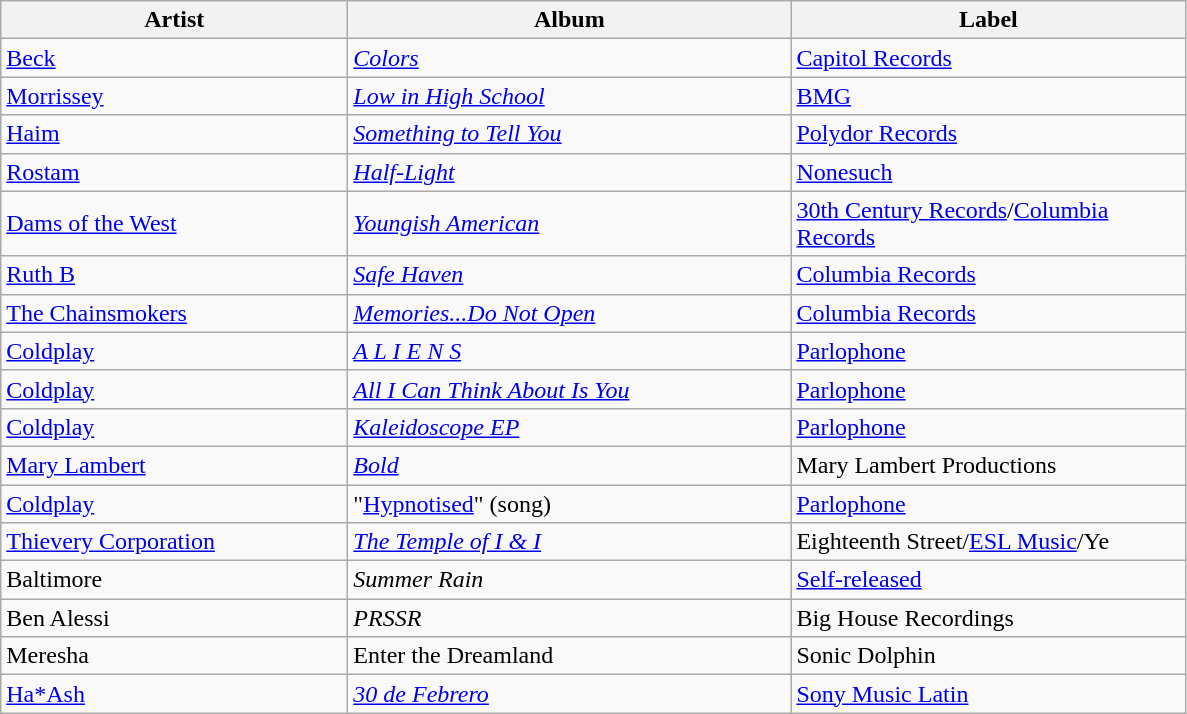<table class="wikitable">
<tr>
<th scope="col" style="width:14em;">Artist</th>
<th scope="col" style="width:18em;">Album</th>
<th scope="col" style="width:16em;">Label</th>
</tr>
<tr>
<td><a href='#'>Beck</a></td>
<td><em><a href='#'>Colors</a></em></td>
<td><a href='#'>Capitol Records</a></td>
</tr>
<tr>
<td><a href='#'>Morrissey</a></td>
<td><em><a href='#'>Low in High School</a></em></td>
<td><a href='#'>BMG</a></td>
</tr>
<tr>
<td><a href='#'>Haim</a></td>
<td><em><a href='#'>Something to Tell You</a></em></td>
<td><a href='#'>Polydor Records</a></td>
</tr>
<tr>
<td><a href='#'>Rostam</a></td>
<td><em><a href='#'>Half-Light</a></em></td>
<td><a href='#'>Nonesuch</a></td>
</tr>
<tr>
<td><a href='#'>Dams of the West</a></td>
<td><em><a href='#'>Youngish American</a></em></td>
<td><a href='#'>30th Century Records</a>/<a href='#'>Columbia Records</a></td>
</tr>
<tr>
<td><a href='#'>Ruth B</a></td>
<td><em><a href='#'>Safe Haven</a></em></td>
<td><a href='#'>Columbia Records</a></td>
</tr>
<tr>
<td><a href='#'>The Chainsmokers</a></td>
<td><em><a href='#'>Memories...Do Not Open</a></em></td>
<td><a href='#'>Columbia Records</a></td>
</tr>
<tr>
<td><a href='#'>Coldplay</a></td>
<td><em><a href='#'>A L I E N S</a></em></td>
<td><a href='#'>Parlophone</a></td>
</tr>
<tr>
<td><a href='#'>Coldplay</a></td>
<td><em><a href='#'>All I Can Think About Is You</a></em></td>
<td><a href='#'>Parlophone</a></td>
</tr>
<tr>
<td><a href='#'>Coldplay</a></td>
<td><em><a href='#'>Kaleidoscope EP</a></em></td>
<td><a href='#'>Parlophone</a></td>
</tr>
<tr>
<td><a href='#'>Mary Lambert</a></td>
<td><em><a href='#'>Bold</a></em></td>
<td>Mary Lambert Productions</td>
</tr>
<tr>
<td><a href='#'>Coldplay</a></td>
<td>"<a href='#'>Hypnotised</a>" (song)</td>
<td><a href='#'>Parlophone</a></td>
</tr>
<tr>
<td><a href='#'>Thievery Corporation</a></td>
<td><em><a href='#'>The Temple of I & I</a></em></td>
<td>Eighteenth Street/<a href='#'>ESL Music</a>/Ye</td>
</tr>
<tr>
<td>Baltimore</td>
<td><em>Summer Rain</em></td>
<td><a href='#'>Self-released</a></td>
</tr>
<tr>
<td>Ben Alessi</td>
<td><em>PRSSR</em></td>
<td>Big House Recordings</td>
</tr>
<tr>
<td>Meresha</td>
<td>Enter the Dreamland</td>
<td>Sonic Dolphin</td>
</tr>
<tr>
<td><a href='#'>Ha*Ash</a></td>
<td><em><a href='#'>30 de Febrero</a></em></td>
<td><a href='#'>Sony Music Latin</a></td>
</tr>
</table>
